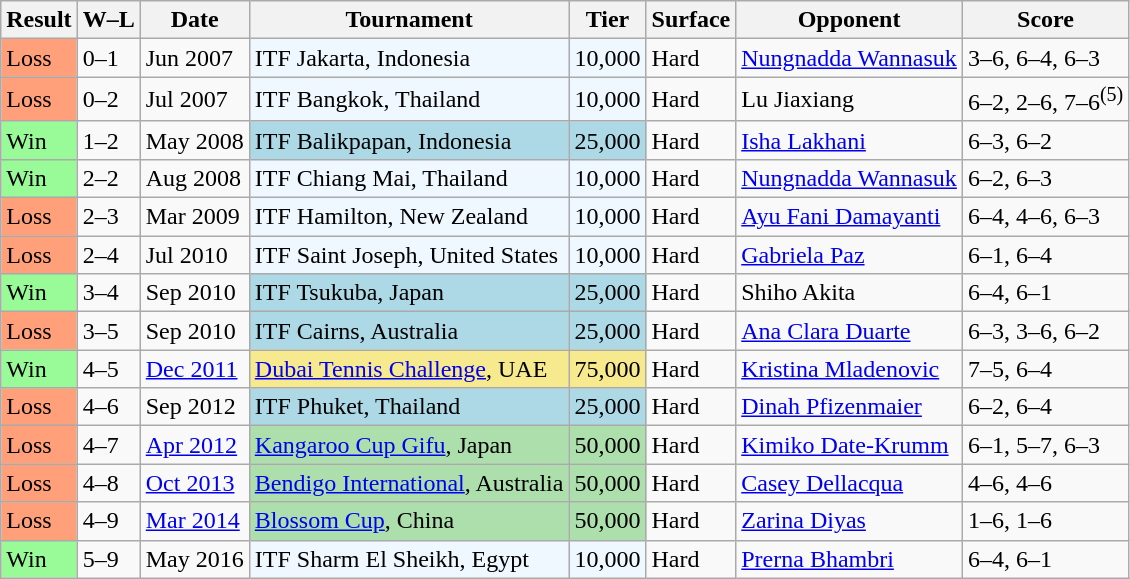<table class="sortable wikitable">
<tr>
<th>Result</th>
<th class="unsortable">W–L</th>
<th>Date</th>
<th>Tournament</th>
<th>Tier</th>
<th>Surface</th>
<th>Opponent</th>
<th class="unsortable">Score</th>
</tr>
<tr>
<td bgcolor=FFA07A>Loss</td>
<td>0–1</td>
<td>Jun 2007</td>
<td style="background:#f0f8ff;">ITF Jakarta, Indonesia</td>
<td style="background:#f0f8ff;">10,000</td>
<td>Hard</td>
<td> <a href='#'>Nungnadda Wannasuk</a></td>
<td>3–6, 6–4, 6–3</td>
</tr>
<tr>
<td bgcolor=FFA07A>Loss</td>
<td>0–2</td>
<td>Jul 2007</td>
<td style="background:#f0f8ff;">ITF Bangkok, Thailand</td>
<td style="background:#f0f8ff;">10,000</td>
<td>Hard</td>
<td> Lu Jiaxiang</td>
<td>6–2, 2–6, 7–6<sup>(5)</sup></td>
</tr>
<tr>
<td bgcolor=98FB98>Win</td>
<td>1–2</td>
<td>May 2008</td>
<td style="background:lightblue;">ITF Balikpapan, Indonesia</td>
<td style="background:lightblue;">25,000</td>
<td>Hard</td>
<td> <a href='#'>Isha Lakhani</a></td>
<td>6–3, 6–2</td>
</tr>
<tr>
<td bgcolor=98FB98>Win</td>
<td>2–2</td>
<td>Aug 2008</td>
<td style="background:#f0f8ff;">ITF Chiang Mai, Thailand</td>
<td style="background:#f0f8ff;">10,000</td>
<td>Hard</td>
<td> <a href='#'>Nungnadda Wannasuk</a></td>
<td>6–2, 6–3</td>
</tr>
<tr>
<td bgcolor=FFA07A>Loss</td>
<td>2–3</td>
<td>Mar 2009</td>
<td style="background:#f0f8ff;">ITF Hamilton, New Zealand</td>
<td style="background:#f0f8ff;">10,000</td>
<td>Hard</td>
<td> <a href='#'>Ayu Fani Damayanti</a></td>
<td>6–4, 4–6, 6–3</td>
</tr>
<tr>
<td bgcolor=FFA07A>Loss</td>
<td>2–4</td>
<td>Jul 2010</td>
<td style="background:#f0f8ff;">ITF Saint Joseph, United States</td>
<td style="background:#f0f8ff;">10,000</td>
<td>Hard</td>
<td> <a href='#'>Gabriela Paz</a></td>
<td>6–1, 6–4</td>
</tr>
<tr>
<td bgcolor=98FB98>Win</td>
<td>3–4</td>
<td>Sep 2010</td>
<td style="background:lightblue;">ITF Tsukuba, Japan</td>
<td style="background:lightblue;">25,000</td>
<td>Hard</td>
<td> Shiho Akita</td>
<td>6–4, 6–1</td>
</tr>
<tr>
<td bgcolor=FFA07A>Loss</td>
<td>3–5</td>
<td>Sep 2010</td>
<td style="background:lightblue;">ITF Cairns, Australia</td>
<td style="background:lightblue;">25,000</td>
<td>Hard</td>
<td> <a href='#'>Ana Clara Duarte</a></td>
<td>6–3, 3–6, 6–2</td>
</tr>
<tr>
<td bgcolor=98FB98>Win</td>
<td>4–5</td>
<td><a href='#'>Dec 2011</a></td>
<td style="background:#f7e98e;"><a href='#'>Dubai Tennis Challenge</a>, UAE</td>
<td style="background:#f7e98e;">75,000</td>
<td>Hard</td>
<td> <a href='#'>Kristina Mladenovic</a></td>
<td>7–5, 6–4</td>
</tr>
<tr>
<td bgcolor=FFA07A>Loss</td>
<td>4–6</td>
<td>Sep 2012</td>
<td style="background:lightblue;">ITF Phuket, Thailand</td>
<td style="background:lightblue;">25,000</td>
<td>Hard</td>
<td> <a href='#'>Dinah Pfizenmaier</a></td>
<td>6–2, 6–4</td>
</tr>
<tr>
<td bgcolor=FFA07A>Loss</td>
<td>4–7</td>
<td><a href='#'>Apr 2012</a></td>
<td style="background:#addfad;"><a href='#'>Kangaroo Cup Gifu</a>, Japan</td>
<td style="background:#addfad;">50,000</td>
<td>Hard</td>
<td> <a href='#'>Kimiko Date-Krumm</a></td>
<td>6–1, 5–7, 6–3</td>
</tr>
<tr>
<td bgcolor=FFA07A>Loss</td>
<td>4–8</td>
<td><a href='#'>Oct 2013</a></td>
<td style="background:#addfad;"><a href='#'>Bendigo International</a>, Australia</td>
<td style="background:#addfad;">50,000</td>
<td>Hard</td>
<td> <a href='#'>Casey Dellacqua</a></td>
<td>4–6, 4–6</td>
</tr>
<tr>
<td bgcolor=FFA07A>Loss</td>
<td>4–9</td>
<td><a href='#'>Mar 2014</a></td>
<td style="background:#addfad;"><a href='#'>Blossom Cup</a>, China</td>
<td style="background:#addfad;">50,000</td>
<td>Hard</td>
<td> <a href='#'>Zarina Diyas</a></td>
<td>1–6, 1–6</td>
</tr>
<tr>
<td bgcolor=98FB98>Win</td>
<td>5–9</td>
<td>May 2016</td>
<td style="background:#f0f8ff;">ITF Sharm El Sheikh, Egypt</td>
<td style="background:#f0f8ff;">10,000</td>
<td>Hard</td>
<td> <a href='#'>Prerna Bhambri</a></td>
<td>6–4, 6–1</td>
</tr>
</table>
